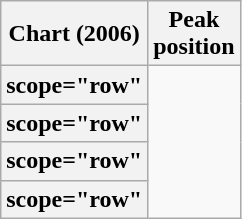<table class="wikitable plainrowheaders sortable">
<tr>
<th scope="col">Chart (2006)</th>
<th scope="col">Peak<br>position</th>
</tr>
<tr>
<th>scope="row" </th>
</tr>
<tr>
<th>scope="row" </th>
</tr>
<tr>
<th>scope="row" </th>
</tr>
<tr>
<th>scope="row" </th>
</tr>
</table>
